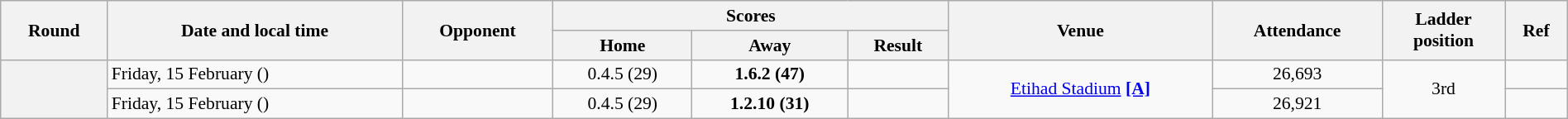<table class="wikitable plainrowheaders" style="font-size:90%; width:100%; text-align:center;">
<tr>
<th scope="col" rowspan=2>Round</th>
<th scope="col" rowspan=2>Date and local time</th>
<th scope="col" rowspan=2>Opponent</th>
<th scope="col" colspan=3>Scores</th>
<th scope="col" rowspan=2>Venue</th>
<th scope="col" rowspan=2>Attendance</th>
<th scope="col" rowspan=2>Ladder<br>position</th>
<th scope="col" rowspan=2>Ref</th>
</tr>
<tr>
<th scope="col">Home</th>
<th scope="col">Away</th>
<th scope="col">Result</th>
</tr>
<tr>
<th scope="row" rowspan=2></th>
<td align=left>Friday, 15 February ()</td>
<td align=left></td>
<td>0.4.5 (29)</td>
<td><strong>1.6.2 (47) </strong></td>
<td></td>
<td rowspan=2><a href='#'>Etihad Stadium</a> <a href='#'><strong>[A]</strong></a></td>
<td>26,693</td>
<td rowspan=2>3rd</td>
<td></td>
</tr>
<tr>
<td align=left>Friday, 15 February ()</td>
<td align=left></td>
<td>0.4.5 (29)</td>
<td><strong>1.2.10 (31)</strong></td>
<td></td>
<td>26,921</td>
<td></td>
</tr>
</table>
